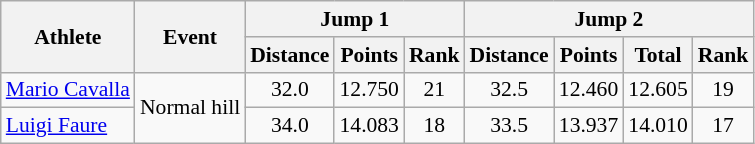<table class="wikitable" style="font-size:90%">
<tr>
<th rowspan="2">Athlete</th>
<th rowspan="2">Event</th>
<th colspan="3">Jump 1</th>
<th colspan="4">Jump 2</th>
</tr>
<tr>
<th>Distance</th>
<th>Points</th>
<th>Rank</th>
<th>Distance</th>
<th>Points</th>
<th>Total</th>
<th>Rank</th>
</tr>
<tr>
<td><a href='#'>Mario Cavalla</a></td>
<td rowspan="2">Normal hill</td>
<td align="center">32.0</td>
<td align="center">12.750</td>
<td align="center">21</td>
<td align="center">32.5</td>
<td align="center">12.460</td>
<td align="center">12.605</td>
<td align="center">19</td>
</tr>
<tr>
<td><a href='#'>Luigi Faure</a></td>
<td align="center">34.0</td>
<td align="center">14.083</td>
<td align="center">18</td>
<td align="center">33.5</td>
<td align="center">13.937</td>
<td align="center">14.010</td>
<td align="center">17</td>
</tr>
</table>
